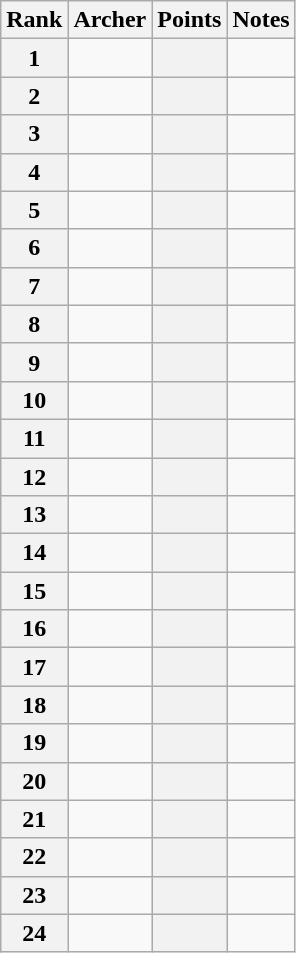<table class=wikitable>
<tr>
<th>Rank</th>
<th>Archer</th>
<th>Points</th>
<th>Notes</th>
</tr>
<tr>
<th>1</th>
<td></td>
<th></th>
<td></td>
</tr>
<tr>
<th>2</th>
<td></td>
<th></th>
<td></td>
</tr>
<tr>
<th>3</th>
<td></td>
<th></th>
<td></td>
</tr>
<tr>
<th>4</th>
<td></td>
<th></th>
<td></td>
</tr>
<tr>
<th>5</th>
<td></td>
<th></th>
<td></td>
</tr>
<tr>
<th>6</th>
<td></td>
<th></th>
<td></td>
</tr>
<tr>
<th>7</th>
<td></td>
<th></th>
<td></td>
</tr>
<tr>
<th>8</th>
<td></td>
<th></th>
<td></td>
</tr>
<tr>
<th>9</th>
<td></td>
<th></th>
<td></td>
</tr>
<tr>
<th>10</th>
<td></td>
<th></th>
<td></td>
</tr>
<tr>
<th>11</th>
<td></td>
<th></th>
<td></td>
</tr>
<tr>
<th>12</th>
<td></td>
<th></th>
<td></td>
</tr>
<tr>
<th>13</th>
<td></td>
<th></th>
<td></td>
</tr>
<tr>
<th>14</th>
<td></td>
<th></th>
<td></td>
</tr>
<tr>
<th>15</th>
<td></td>
<th></th>
<td></td>
</tr>
<tr>
<th>16</th>
<td></td>
<th></th>
<td></td>
</tr>
<tr>
<th>17</th>
<td></td>
<th></th>
<td></td>
</tr>
<tr>
<th>18</th>
<td></td>
<th></th>
<td></td>
</tr>
<tr>
<th>19</th>
<td></td>
<th></th>
<td></td>
</tr>
<tr>
<th>20</th>
<td></td>
<th></th>
<td></td>
</tr>
<tr>
<th>21</th>
<td></td>
<th></th>
<td></td>
</tr>
<tr>
<th>22</th>
<td></td>
<th></th>
<td></td>
</tr>
<tr>
<th>23</th>
<td></td>
<th></th>
<td></td>
</tr>
<tr>
<th>24</th>
<td></td>
<th></th>
<td></td>
</tr>
</table>
